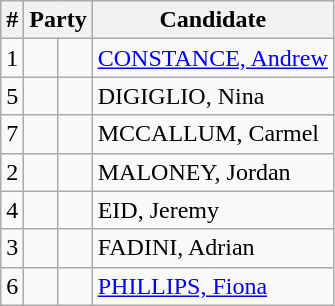<table class="wikitable sortable">
<tr>
<th>#</th>
<th colspan="2">Party</th>
<th>Candidate</th>
</tr>
<tr>
<td>1</td>
<td></td>
<td></td>
<td><a href='#'>CONSTANCE, Andrew</a></td>
</tr>
<tr>
<td>5</td>
<td></td>
<td></td>
<td>DIGIGLIO, Nina</td>
</tr>
<tr>
<td>7</td>
<td></td>
<td></td>
<td>MCCALLUM, Carmel</td>
</tr>
<tr>
<td>2</td>
<td></td>
<td></td>
<td>MALONEY, Jordan</td>
</tr>
<tr>
<td>4</td>
<td></td>
<td></td>
<td>EID, Jeremy</td>
</tr>
<tr>
<td>3</td>
<td></td>
<td></td>
<td>FADINI, Adrian</td>
</tr>
<tr>
<td>6</td>
<td></td>
<td></td>
<td><a href='#'>PHILLIPS, Fiona</a></td>
</tr>
</table>
